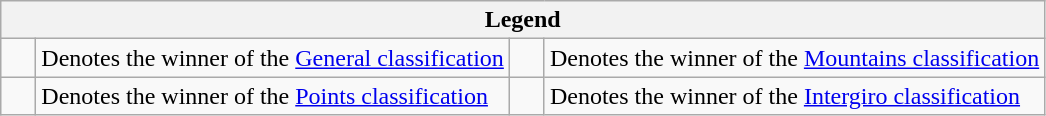<table class="wikitable">
<tr>
<th colspan=4>Legend</th>
</tr>
<tr>
<td>    </td>
<td>Denotes the winner of the <a href='#'>General classification</a></td>
<td>    </td>
<td>Denotes the winner of the <a href='#'>Mountains classification</a></td>
</tr>
<tr>
<td>    </td>
<td>Denotes the winner of the <a href='#'>Points classification</a></td>
<td>    </td>
<td>Denotes the winner of the <a href='#'>Intergiro classification</a></td>
</tr>
</table>
